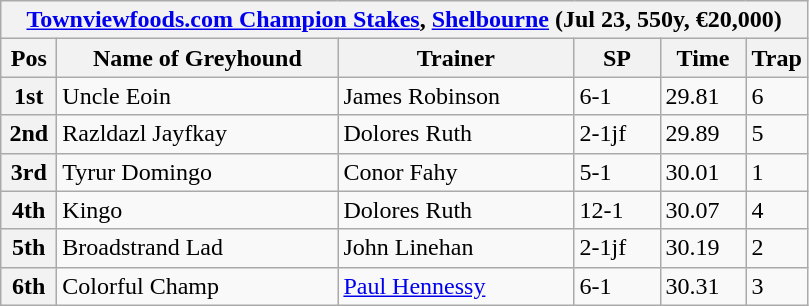<table class="wikitable">
<tr>
<th colspan="6"><a href='#'>Townviewfoods.com Champion Stakes</a>, <a href='#'>Shelbourne</a> (Jul 23, 550y, €20,000)</th>
</tr>
<tr>
<th width=30>Pos</th>
<th width=180>Name of Greyhound</th>
<th width=150>Trainer</th>
<th width=50>SP</th>
<th width=50>Time</th>
<th width=30>Trap</th>
</tr>
<tr>
<th>1st</th>
<td>Uncle Eoin</td>
<td>James Robinson</td>
<td>6-1</td>
<td>29.81</td>
<td>6</td>
</tr>
<tr>
<th>2nd</th>
<td>Razldazl Jayfkay</td>
<td>Dolores Ruth</td>
<td>2-1jf</td>
<td>29.89</td>
<td>5</td>
</tr>
<tr>
<th>3rd</th>
<td>Tyrur Domingo</td>
<td>Conor Fahy</td>
<td>5-1</td>
<td>30.01</td>
<td>1</td>
</tr>
<tr>
<th>4th</th>
<td>Kingo</td>
<td>Dolores Ruth</td>
<td>12-1</td>
<td>30.07</td>
<td>4</td>
</tr>
<tr>
<th>5th</th>
<td>Broadstrand Lad</td>
<td>John Linehan</td>
<td>2-1jf</td>
<td>30.19</td>
<td>2</td>
</tr>
<tr>
<th>6th</th>
<td>Colorful Champ</td>
<td><a href='#'>Paul Hennessy</a></td>
<td>6-1</td>
<td>30.31</td>
<td>3</td>
</tr>
</table>
